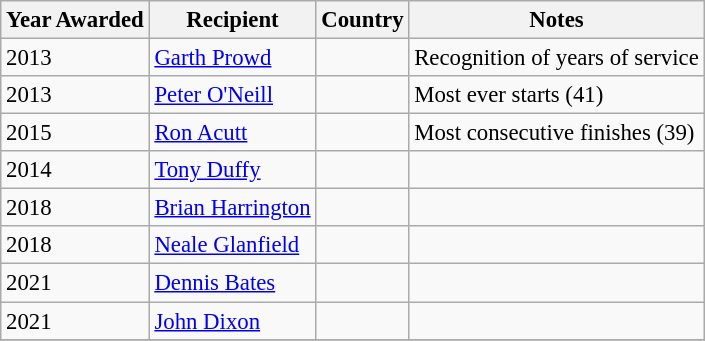<table class="wikitable sortable" style="font-size: 95%;">
<tr>
<th>Year Awarded</th>
<th>Recipient</th>
<th>Country</th>
<th class="unsortable">Notes</th>
</tr>
<tr>
<td>2013</td>
<td sortname><a href='#'>Garth Prowd</a></td>
<td></td>
<td>Recognition of years of service</td>
</tr>
<tr>
<td>2013</td>
<td sortname><a href='#'>Peter O'Neill</a></td>
<td></td>
<td>Most ever starts (41)</td>
</tr>
<tr>
<td>2015</td>
<td sortname><a href='#'>Ron Acutt</a></td>
<td></td>
<td>Most consecutive finishes (39)</td>
</tr>
<tr>
<td>2014</td>
<td sortname><a href='#'>Tony Duffy</a></td>
<td></td>
<td></td>
</tr>
<tr>
<td>2018</td>
<td sortname><a href='#'>Brian Harrington</a></td>
<td></td>
<td></td>
</tr>
<tr>
<td>2018</td>
<td sortname><a href='#'>Neale Glanfield</a></td>
<td></td>
<td></td>
</tr>
<tr>
<td>2021</td>
<td sortname><a href='#'>Dennis Bates</a></td>
<td></td>
<td></td>
</tr>
<tr>
<td>2021</td>
<td sortname><a href='#'>John Dixon</a></td>
<td></td>
<td></td>
</tr>
<tr>
</tr>
</table>
